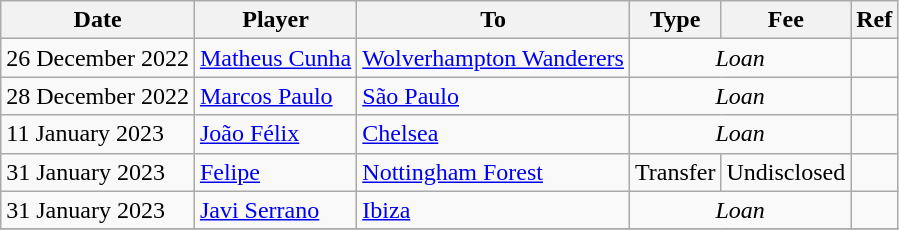<table class="wikitable">
<tr>
<th>Date</th>
<th>Player</th>
<th>To</th>
<th>Type</th>
<th>Fee</th>
<th>Ref</th>
</tr>
<tr>
<td>26 December 2022</td>
<td> <a href='#'>Matheus Cunha</a></td>
<td> <a href='#'>Wolverhampton Wanderers</a></td>
<td colspan=2 align=center><em>Loan</em></td>
<td align=center></td>
</tr>
<tr>
<td>28 December 2022</td>
<td> <a href='#'>Marcos Paulo</a></td>
<td> <a href='#'>São Paulo</a></td>
<td colspan=2 align=center><em>Loan</em></td>
<td align=center></td>
</tr>
<tr>
<td>11 January 2023</td>
<td> <a href='#'>João Félix</a></td>
<td> <a href='#'>Chelsea</a></td>
<td colspan=2 align=center><em>Loan</em></td>
<td align=center></td>
</tr>
<tr>
<td>31 January 2023</td>
<td> <a href='#'>Felipe</a></td>
<td> <a href='#'>Nottingham Forest</a></td>
<td align=center>Transfer</td>
<td align=center>Undisclosed</td>
<td align=center></td>
</tr>
<tr>
<td>31 January 2023</td>
<td> <a href='#'>Javi Serrano</a></td>
<td><a href='#'>Ibiza</a></td>
<td colspan=2 align=center><em>Loan</em></td>
<td align=center></td>
</tr>
<tr>
</tr>
</table>
